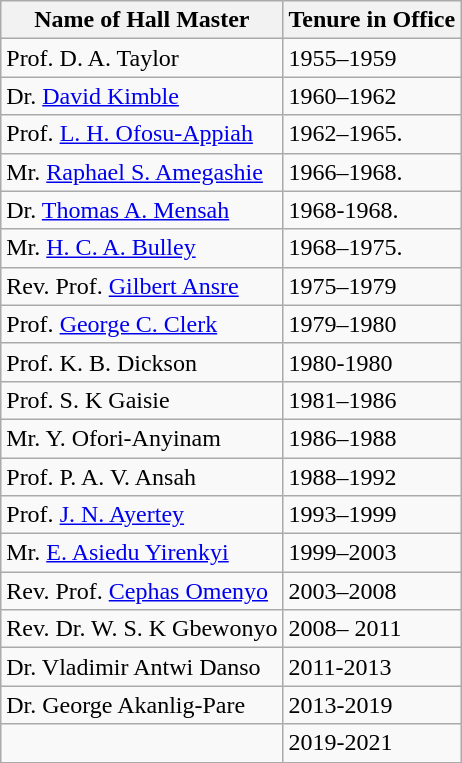<table class="wikitable">
<tr>
<th>Name of Hall Master</th>
<th>Tenure in Office</th>
</tr>
<tr>
<td>Prof. D. A. Taylor</td>
<td>1955–1959</td>
</tr>
<tr>
<td>Dr. <a href='#'>David Kimble</a></td>
<td>1960–1962</td>
</tr>
<tr>
<td>Prof. <a href='#'>L. H. Ofosu-Appiah</a></td>
<td>1962–1965.</td>
</tr>
<tr>
<td>Mr. <a href='#'>Raphael S. Amegashie</a></td>
<td>1966–1968.</td>
</tr>
<tr>
<td>Dr. <a href='#'>Thomas A. Mensah</a></td>
<td>1968-1968.</td>
</tr>
<tr>
<td>Mr. <a href='#'>H. C. A. Bulley</a></td>
<td>1968–1975.</td>
</tr>
<tr>
<td>Rev. Prof. <a href='#'>Gilbert Ansre</a></td>
<td>1975–1979</td>
</tr>
<tr>
<td>Prof. <a href='#'>George C. Clerk</a></td>
<td>1979–1980</td>
</tr>
<tr>
<td>Prof. K. B. Dickson</td>
<td>1980-1980</td>
</tr>
<tr>
<td>Prof. S. K Gaisie</td>
<td>1981–1986</td>
</tr>
<tr>
<td>Mr. Y. Ofori-Anyinam</td>
<td>1986–1988</td>
</tr>
<tr>
<td>Prof. P. A. V. Ansah</td>
<td>1988–1992</td>
</tr>
<tr>
<td>Prof. <a href='#'>J. N. Ayertey</a></td>
<td>1993–1999</td>
</tr>
<tr>
<td>Mr. <a href='#'>E. Asiedu Yirenkyi</a></td>
<td>1999–2003</td>
</tr>
<tr>
<td>Rev. Prof. <a href='#'>Cephas Omenyo</a></td>
<td>2003–2008</td>
</tr>
<tr>
<td>Rev. Dr. W. S. K Gbewonyo</td>
<td>2008– 2011</td>
</tr>
<tr>
<td>Dr. Vladimir Antwi Danso</td>
<td>2011-2013</td>
</tr>
<tr>
<td>Dr. George Akanlig-Pare</td>
<td>2013-2019</td>
</tr>
<tr>
<td></td>
<td>2019-2021</td>
</tr>
</table>
